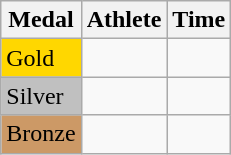<table class="wikitable">
<tr>
<th>Medal</th>
<th>Athlete</th>
<th>Time</th>
</tr>
<tr>
<td bgcolor="gold">Gold</td>
<td></td>
<td></td>
</tr>
<tr>
<td bgcolor="silver">Silver</td>
<td></td>
<td></td>
</tr>
<tr>
<td bgcolor="CC9966">Bronze</td>
<td></td>
<td></td>
</tr>
</table>
